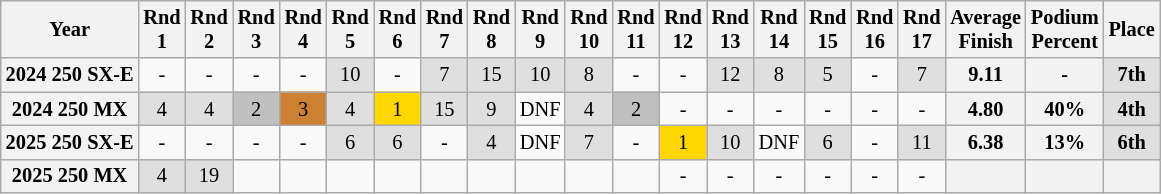<table class="wikitable" style="font-size: 85%; text-align:center">
<tr valign="top">
<th valign="middle">Year</th>
<th>Rnd<br>1</th>
<th>Rnd<br>2</th>
<th>Rnd<br>3</th>
<th>Rnd<br>4</th>
<th>Rnd<br>5</th>
<th>Rnd<br>6</th>
<th>Rnd<br>7</th>
<th>Rnd<br>8</th>
<th>Rnd<br>9</th>
<th>Rnd<br>10</th>
<th>Rnd<br>11</th>
<th>Rnd<br>12</th>
<th>Rnd<br>13</th>
<th>Rnd<br>14</th>
<th>Rnd<br>15</th>
<th>Rnd<br>16</th>
<th>Rnd<br>17</th>
<th valign="middle">Average<br>Finish</th>
<th valign="middle">Podium<br>Percent</th>
<th valign="middle">Place</th>
</tr>
<tr>
<th>2024 250 SX-E</th>
<td>-</td>
<td>-</td>
<td>-</td>
<td>-</td>
<td style="background:#dfdfdf;">10</td>
<td>-</td>
<td style="background:#dfdfdf;">7</td>
<td style="background:#dfdfdf;">15</td>
<td style="background:#dfdfdf;">10</td>
<td style="background:#dfdfdf;">8</td>
<td>-</td>
<td>-</td>
<td style="background:#dfdfdf;">12</td>
<td style="background:#dfdfdf;">8</td>
<td style="background:#dfdfdf;">5</td>
<td>-</td>
<td style="background:#dfdfdf;">7</td>
<th>9.11</th>
<th>-</th>
<th style="background:#dfdfdf;">7th</th>
</tr>
<tr>
<th>2024 250 MX</th>
<td style="background:#dfdfdf;">4</td>
<td style="background:#dfdfdf;">4</td>
<td style="background:silver;">2</td>
<td style="background:#cd7f32;">3</td>
<td style="background:#dfdfdf;">4</td>
<td style="background:gold;">1</td>
<td style="background:#dfdfdf;">15</td>
<td style="background:#dfdfdf;">9</td>
<td>DNF</td>
<td style="background:#dfdfdf;">4</td>
<td style="background:silver;">2</td>
<td>-</td>
<td>-</td>
<td>-</td>
<td>-</td>
<td>-</td>
<td>-</td>
<th>4.80</th>
<th>40%</th>
<th style="background:#dfdfdf;">4th</th>
</tr>
<tr>
<th>2025 250 SX-E</th>
<td>-</td>
<td>-</td>
<td>-</td>
<td>-</td>
<td style="background:#dfdfdf;">6</td>
<td style="background:#dfdfdf;">6</td>
<td>-</td>
<td style="background:#dfdfdf;">4</td>
<td>DNF</td>
<td style="background:#dfdfdf;">7</td>
<td>-</td>
<td style="background:gold;">1</td>
<td style="background:#dfdfdf;">10</td>
<td>DNF</td>
<td style="background:#dfdfdf;">6</td>
<td>-</td>
<td style="background:#dfdfdf;">11</td>
<th>6.38</th>
<th>13%</th>
<th style="background:#dfdfdf;">6th</th>
</tr>
<tr>
<th>2025 250 MX</th>
<td style="background:#dfdfdf;">4</td>
<td style="background:#dfdfdf;">19</td>
<td></td>
<td></td>
<td></td>
<td></td>
<td></td>
<td></td>
<td></td>
<td></td>
<td></td>
<td>-</td>
<td>-</td>
<td>-</td>
<td>-</td>
<td>-</td>
<td>-</td>
<th></th>
<th></th>
<th></th>
</tr>
</table>
